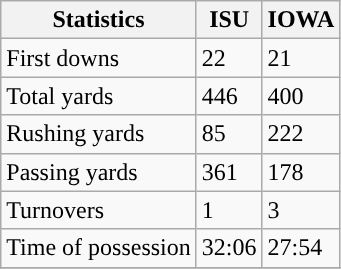<table class="wikitable">
<tr>
<th>Statistics</th>
<th>ISU</th>
<th>IOWA</th>
</tr>
<tr>
<td>First downs</td>
<td>22</td>
<td>21</td>
</tr>
<tr>
<td>Total yards</td>
<td>446</td>
<td>400</td>
</tr>
<tr>
<td>Rushing yards</td>
<td>85</td>
<td>222</td>
</tr>
<tr>
<td>Passing yards</td>
<td>361</td>
<td>178</td>
</tr>
<tr>
<td>Turnovers</td>
<td>1</td>
<td>3</td>
</tr>
<tr>
<td>Time of possession</td>
<td>32:06</td>
<td>27:54</td>
</tr>
<tr>
</tr>
</table>
